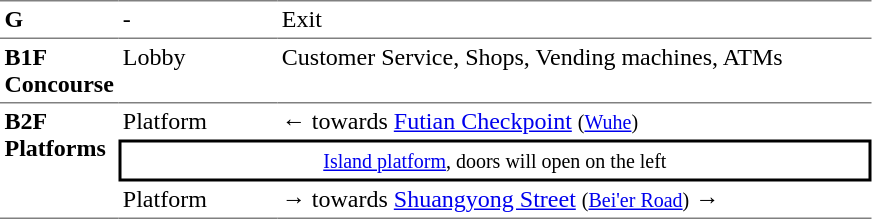<table table border=0 cellspacing=0 cellpadding=3>
<tr>
<td style="border-top:solid 1px gray;" width=50 valign=top><strong>G</strong></td>
<td style="border-top:solid 1px gray;" width=100 valign=top>-</td>
<td style="border-top:solid 1px gray;" width=390 valign=top>Exit</td>
</tr>
<tr>
<td style="border-bottom:solid 1px gray; border-top:solid 1px gray;" valign=top width=50><strong>B1F<br>Concourse</strong></td>
<td style="border-bottom:solid 1px gray; border-top:solid 1px gray;" valign=top width=100>Lobby</td>
<td style="border-bottom:solid 1px gray; border-top:solid 1px gray;" valign=top width=390>Customer Service, Shops, Vending machines, ATMs</td>
</tr>
<tr>
<td style="border-bottom:solid 1px gray;" rowspan=4 valign=top><strong>B2F<br>Platforms</strong></td>
<td>Platform</td>
<td>←  towards <a href='#'>Futian Checkpoint</a> <small>(<a href='#'>Wuhe</a>)</small></td>
</tr>
<tr>
<td style="border-right:solid 2px black;border-left:solid 2px black;border-top:solid 2px black;border-bottom:solid 2px black;text-align:center;" colspan=2><small><a href='#'>Island platform</a>, doors will open on the left</small></td>
</tr>
<tr>
<td style="border-bottom:solid 1px gray;">Platform</td>
<td style="border-bottom:solid 1px gray;"><span>→</span>  towards <a href='#'>Shuangyong Street</a> <small>(<a href='#'>Bei'er Road</a>)</small> →</td>
</tr>
</table>
